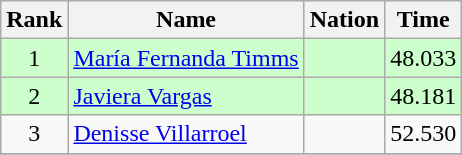<table class="wikitable" style="text-align:center">
<tr>
<th>Rank</th>
<th>Name</th>
<th>Nation</th>
<th>Time</th>
</tr>
<tr bgcolor=ccffcc>
<td>1</td>
<td align=left><a href='#'>María Fernanda Timms</a></td>
<td align=left></td>
<td>48.033</td>
</tr>
<tr bgcolor=ccffcc>
<td>2</td>
<td align=left><a href='#'>Javiera Vargas</a></td>
<td align=left></td>
<td>48.181</td>
</tr>
<tr>
<td>3</td>
<td align=left><a href='#'>Denisse Villarroel</a></td>
<td align=left></td>
<td>52.530</td>
</tr>
<tr>
</tr>
</table>
